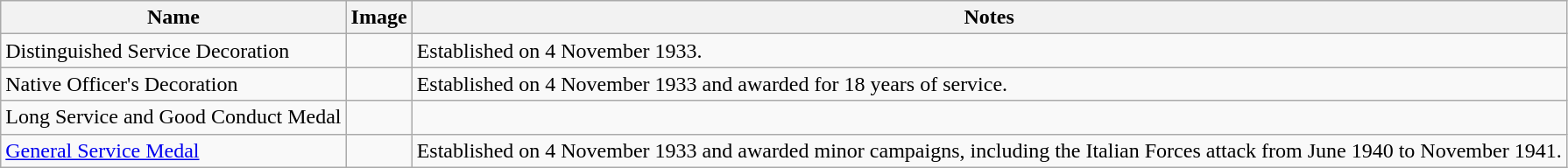<table class="wikitable sortable">
<tr>
<th>Name</th>
<th>Image</th>
<th>Notes</th>
</tr>
<tr>
<td>Distinguished Service Decoration</td>
<td></td>
<td>Established on 4 November 1933.</td>
</tr>
<tr>
<td>Native Officer's Decoration</td>
<td></td>
<td>Established on 4 November 1933 and awarded for 18 years of service.</td>
</tr>
<tr>
<td>Long Service and Good Conduct Medal</td>
<td></td>
<td></td>
</tr>
<tr>
<td><a href='#'>General Service Medal</a></td>
<td></td>
<td>Established on 4 November 1933 and awarded minor campaigns, including the Italian Forces attack from June 1940 to November 1941.</td>
</tr>
</table>
